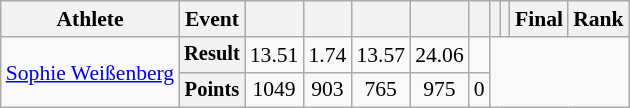<table class=wikitable style=font-size:90%>
<tr>
<th>Athlete</th>
<th>Event</th>
<th></th>
<th></th>
<th></th>
<th></th>
<th></th>
<th></th>
<th></th>
<th>Final</th>
<th>Rank</th>
</tr>
<tr align=center>
<td rowspan=2 align=left><a href='#'>Sophie Weißenberg</a></td>
<th style=font-size:95%>Result</th>
<td>13.51 </td>
<td>1.74</td>
<td>13.57</td>
<td>24.06</td>
<td></td>
<td colspan=4 rowspan=2></td>
</tr>
<tr align=center>
<th style=font-size:95%>Points</th>
<td>1049</td>
<td>903</td>
<td>765</td>
<td>975</td>
<td>0</td>
</tr>
</table>
